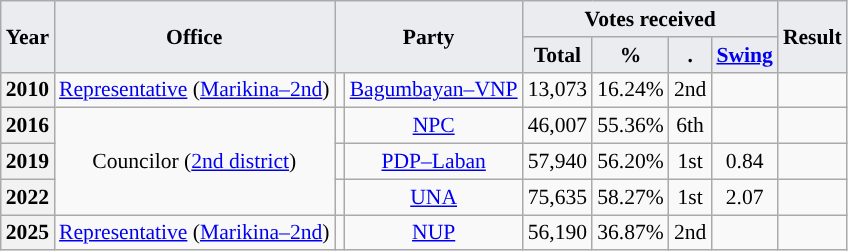<table class="wikitable" style="font-size:90%; text-align:center;">
<tr>
<th rowspan="2" style="background:#eaecf0;">Year</th>
<th rowspan="2" style="background:#eaecf0;">Office</th>
<th colspan="2" rowspan="2" style="background:#eaecf0;">Party</th>
<th colspan="4" style="background:#eaecf0;">Votes received</th>
<th rowspan="2" style="background:#eaecf0;">Result</th>
</tr>
<tr>
<th style="background:#eaecf0;">Total</th>
<th style="background:#eaecf0;">%</th>
<th style="background:#eaecf0;">.</th>
<th style="background:#eaecf0;"><a href='#'>Swing</a></th>
</tr>
<tr>
<th>2010</th>
<td><a href='#'>Representative</a> (<a href='#'>Marikina–2nd</a>)</td>
<td style="background:"></td>
<td><a href='#'>Bagumbayan–VNP</a></td>
<td>13,073</td>
<td>16.24%</td>
<td>2nd</td>
<td></td>
<td></td>
</tr>
<tr>
<th>2016</th>
<td rowspan="3">Councilor (<a href='#'>2nd district</a>)</td>
<td style="background:"></td>
<td><a href='#'>NPC</a></td>
<td>46,007</td>
<td>55.36%</td>
<td>6th</td>
<td></td>
<td></td>
</tr>
<tr>
<th>2019</th>
<td style="background:"></td>
<td><a href='#'>PDP–Laban</a></td>
<td>57,940</td>
<td>56.20%</td>
<td>1st</td>
<td> 0.84</td>
<td></td>
</tr>
<tr>
<th>2022</th>
<td style="background:"></td>
<td><a href='#'>UNA</a></td>
<td>75,635</td>
<td>58.27%</td>
<td>1st</td>
<td> 2.07</td>
<td></td>
</tr>
<tr>
<th>2025</th>
<td><a href='#'>Representative</a> (<a href='#'>Marikina–2nd</a>)</td>
<td style="background:"></td>
<td><a href='#'>NUP</a></td>
<td>56,190</td>
<td>36.87%</td>
<td>2nd</td>
<td></td>
<td></td>
</tr>
</table>
